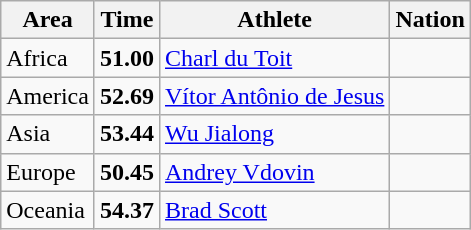<table class="wikitable">
<tr>
<th>Area</th>
<th>Time</th>
<th>Athlete</th>
<th>Nation</th>
</tr>
<tr>
<td>Africa</td>
<td><strong>51.00</strong></td>
<td><a href='#'>Charl du Toit</a></td>
<td></td>
</tr>
<tr>
<td>America</td>
<td><strong>52.69</strong></td>
<td><a href='#'>Vítor Antônio de Jesus</a></td>
<td></td>
</tr>
<tr>
<td>Asia</td>
<td><strong>53.44</strong></td>
<td><a href='#'>Wu Jialong</a></td>
<td></td>
</tr>
<tr>
<td>Europe</td>
<td><strong>50.45</strong> </td>
<td><a href='#'>Andrey Vdovin</a></td>
<td></td>
</tr>
<tr>
<td>Oceania</td>
<td><strong>54.37</strong></td>
<td><a href='#'>Brad Scott</a></td>
<td></td>
</tr>
</table>
